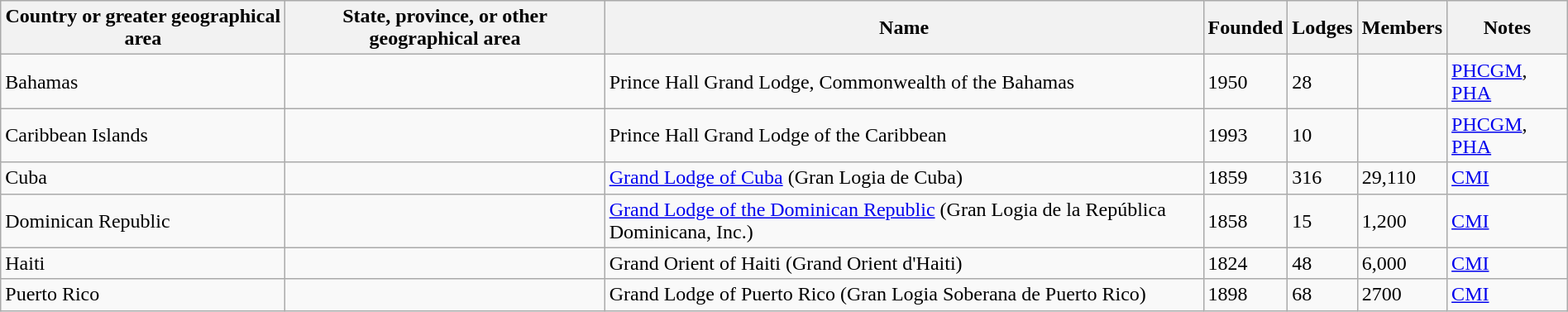<table class="wikitable sortable" style="width:100%">
<tr>
<th>Country or greater geographical area</th>
<th>State, province, or other geographical area</th>
<th>Name</th>
<th>Founded</th>
<th>Lodges</th>
<th>Members</th>
<th>Notes</th>
</tr>
<tr>
<td>Bahamas</td>
<td></td>
<td>Prince Hall Grand Lodge, Commonwealth of the Bahamas</td>
<td>1950</td>
<td>28</td>
<td></td>
<td><a href='#'>PHCGM</a>, <a href='#'>PHA</a></td>
</tr>
<tr>
<td>Caribbean Islands</td>
<td></td>
<td>Prince Hall Grand Lodge of the Caribbean </td>
<td>1993</td>
<td>10</td>
<td></td>
<td><a href='#'>PHCGM</a>, <a href='#'>PHA</a></td>
</tr>
<tr>
<td>Cuba</td>
<td></td>
<td><a href='#'>Grand Lodge of Cuba</a> (Gran Logia de Cuba) </td>
<td>1859</td>
<td>316</td>
<td>29,110</td>
<td><a href='#'>CMI</a></td>
</tr>
<tr>
<td>Dominican Republic</td>
<td></td>
<td><a href='#'>Grand Lodge of the Dominican Republic</a> (Gran Logia de la República Dominicana, Inc.)</td>
<td>1858</td>
<td>15</td>
<td>1,200</td>
<td><a href='#'>CMI</a></td>
</tr>
<tr>
<td>Haiti</td>
<td></td>
<td>Grand Orient of Haiti (Grand Orient d'Haiti)</td>
<td>1824</td>
<td>48</td>
<td>6,000 </td>
<td><a href='#'>CMI</a></td>
</tr>
<tr>
<td>Puerto Rico</td>
<td></td>
<td>Grand Lodge of Puerto Rico (Gran Logia Soberana de Puerto Rico)</td>
<td>1898</td>
<td>68</td>
<td>2700</td>
<td><a href='#'>CMI</a></td>
</tr>
</table>
